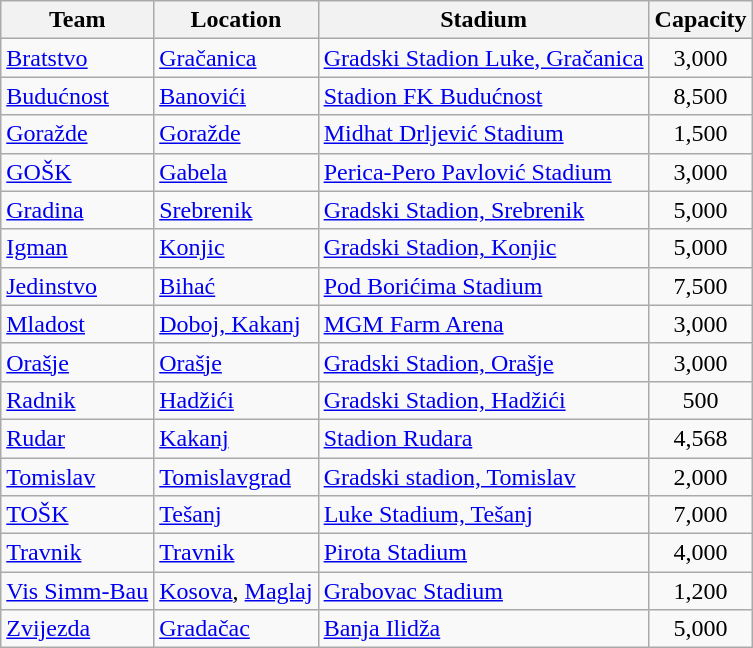<table class="wikitable sortable">
<tr>
<th>Team</th>
<th>Location</th>
<th>Stadium</th>
<th>Capacity</th>
</tr>
<tr>
<td><a href='#'>Bratstvo</a></td>
<td><a href='#'>Gračanica</a></td>
<td><a href='#'>Gradski Stadion Luke, Gračanica</a></td>
<td align="center">3,000</td>
</tr>
<tr>
<td><a href='#'>Budućnost</a></td>
<td><a href='#'>Banovići</a></td>
<td><a href='#'>Stadion FK Budućnost</a></td>
<td align="center">8,500</td>
</tr>
<tr>
<td><a href='#'>Goražde</a></td>
<td><a href='#'>Goražde</a></td>
<td><a href='#'>Midhat Drljević Stadium</a></td>
<td align="center">1,500</td>
</tr>
<tr>
<td><a href='#'>GOŠK</a></td>
<td><a href='#'>Gabela</a></td>
<td><a href='#'>Perica-Pero Pavlović Stadium</a></td>
<td align="center">3,000</td>
</tr>
<tr>
<td><a href='#'>Gradina</a></td>
<td><a href='#'>Srebrenik</a></td>
<td><a href='#'>Gradski Stadion, Srebrenik</a></td>
<td align="center">5,000</td>
</tr>
<tr>
<td><a href='#'>Igman</a></td>
<td><a href='#'>Konjic</a></td>
<td><a href='#'>Gradski Stadion, Konjic</a></td>
<td align="center">5,000</td>
</tr>
<tr>
<td><a href='#'>Jedinstvo</a></td>
<td><a href='#'>Bihać</a></td>
<td><a href='#'>Pod Borićima Stadium</a></td>
<td align="center">7,500</td>
</tr>
<tr>
<td><a href='#'>Mladost</a></td>
<td><a href='#'>Doboj, Kakanj</a></td>
<td><a href='#'>MGM Farm Arena</a></td>
<td align="center">3,000</td>
</tr>
<tr>
<td><a href='#'>Orašje</a></td>
<td><a href='#'>Orašje</a></td>
<td><a href='#'>Gradski Stadion, Orašje</a></td>
<td align="center">3,000</td>
</tr>
<tr>
<td><a href='#'>Radnik</a></td>
<td><a href='#'>Hadžići</a></td>
<td><a href='#'>Gradski Stadion, Hadžići</a></td>
<td align="center">500</td>
</tr>
<tr>
<td><a href='#'>Rudar</a></td>
<td><a href='#'>Kakanj</a></td>
<td><a href='#'>Stadion Rudara</a></td>
<td align="center">4,568</td>
</tr>
<tr>
<td><a href='#'>Tomislav</a></td>
<td><a href='#'>Tomislavgrad</a></td>
<td><a href='#'>Gradski stadion, Tomislav</a></td>
<td align="center">2,000</td>
</tr>
<tr>
<td><a href='#'>TOŠK</a></td>
<td><a href='#'>Tešanj</a></td>
<td><a href='#'>Luke Stadium, Tešanj</a></td>
<td align="center">7,000</td>
</tr>
<tr>
<td><a href='#'>Travnik</a></td>
<td><a href='#'>Travnik</a></td>
<td><a href='#'>Pirota Stadium</a></td>
<td align="center">4,000</td>
</tr>
<tr>
<td><a href='#'>Vis Simm-Bau</a></td>
<td><a href='#'>Kosova</a>, <a href='#'>Maglaj</a></td>
<td><a href='#'>Grabovac Stadium</a></td>
<td align="center">1,200</td>
</tr>
<tr>
<td><a href='#'>Zvijezda</a></td>
<td><a href='#'>Gradačac</a></td>
<td><a href='#'>Banja Ilidža</a></td>
<td align="center">5,000</td>
</tr>
</table>
